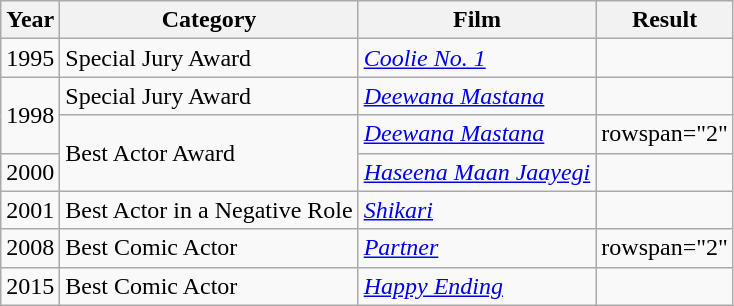<table class="wikitable">
<tr style="background:#ebf5ff;">
<th>Year</th>
<th>Category</th>
<th>Film</th>
<th>Result</th>
</tr>
<tr>
<td>1995</td>
<td>Special Jury Award</td>
<td><em><a href='#'>Coolie No. 1</a></em></td>
<td></td>
</tr>
<tr>
<td rowspan="2">1998</td>
<td>Special Jury Award</td>
<td><em><a href='#'>Deewana Mastana</a></em></td>
<td></td>
</tr>
<tr>
<td rowspan="2">Best Actor Award</td>
<td><em><a href='#'>Deewana Mastana</a></em></td>
<td>rowspan="2" </td>
</tr>
<tr>
<td>2000</td>
<td><em><a href='#'>Haseena Maan Jaayegi</a></em></td>
</tr>
<tr>
<td>2001</td>
<td>Best Actor in a Negative Role</td>
<td><em><a href='#'>Shikari</a></em></td>
<td></td>
</tr>
<tr>
<td>2008</td>
<td>Best Comic Actor</td>
<td><em><a href='#'>Partner</a></em></td>
<td>rowspan="2" </td>
</tr>
<tr>
<td>2015</td>
<td>Best Comic Actor</td>
<td><em><a href='#'>Happy Ending</a></em></td>
</tr>
</table>
